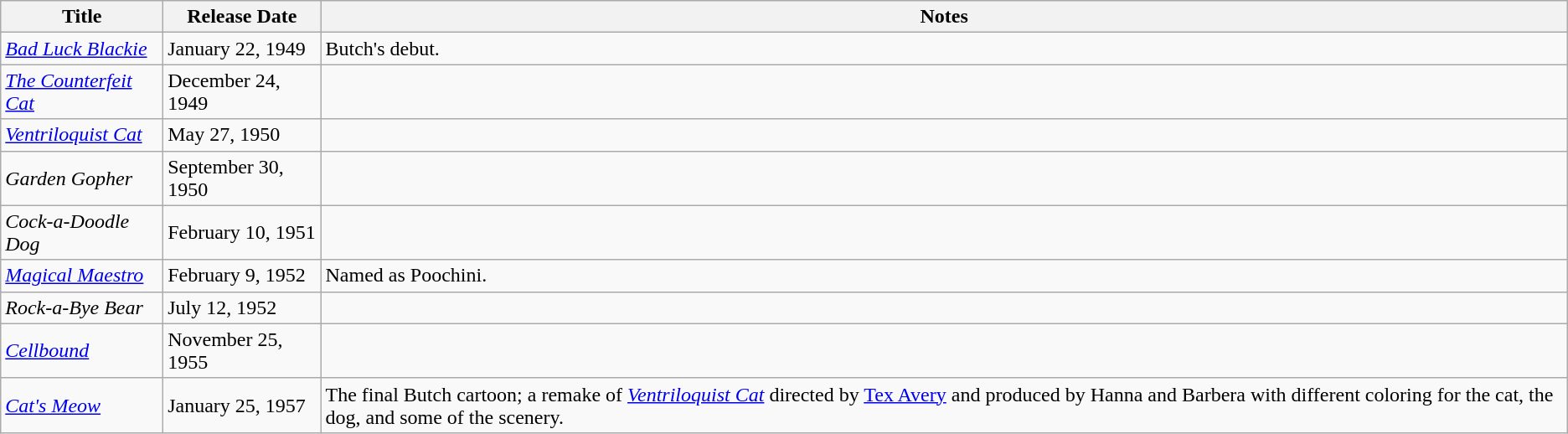<table class="wikitable">
<tr>
<th>Title</th>
<th>Release Date</th>
<th>Notes</th>
</tr>
<tr>
<td><em><a href='#'>Bad Luck Blackie</a></em></td>
<td>January 22, 1949</td>
<td>Butch's debut.</td>
</tr>
<tr>
<td><em><a href='#'>The Counterfeit Cat</a></em></td>
<td>December 24, 1949</td>
<td></td>
</tr>
<tr>
<td><em><a href='#'>Ventriloquist Cat</a></em></td>
<td>May 27, 1950</td>
<td></td>
</tr>
<tr>
<td><em>Garden Gopher</em></td>
<td>September 30, 1950</td>
<td></td>
</tr>
<tr>
<td><em>Cock-a-Doodle Dog</em></td>
<td>February 10, 1951</td>
<td></td>
</tr>
<tr>
<td><em><a href='#'>Magical Maestro</a></em></td>
<td>February 9, 1952</td>
<td>Named as Poochini.</td>
</tr>
<tr>
<td><em>Rock-a-Bye Bear</em></td>
<td>July 12, 1952</td>
<td></td>
</tr>
<tr>
<td><em><a href='#'>Cellbound</a></em></td>
<td>November 25, 1955</td>
<td></td>
</tr>
<tr>
<td><em><a href='#'>Cat's Meow</a></em></td>
<td>January 25, 1957</td>
<td>The final Butch cartoon; a remake of <em><a href='#'>Ventriloquist Cat</a></em> directed by <a href='#'>Tex Avery</a> and produced by Hanna and Barbera with different coloring for the cat, the dog, and some of the scenery.</td>
</tr>
</table>
